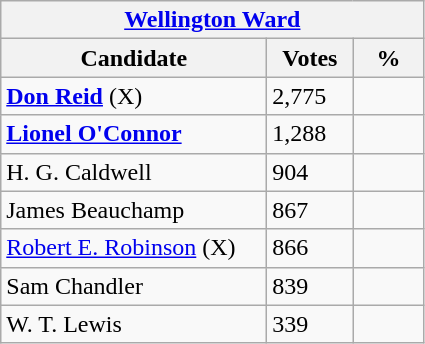<table class="wikitable">
<tr>
<th colspan="3"><a href='#'>Wellington Ward</a></th>
</tr>
<tr>
<th style="width: 170px">Candidate</th>
<th style="width: 50px">Votes</th>
<th style="width: 40px">%</th>
</tr>
<tr>
<td><strong><a href='#'>Don Reid</a></strong> (X)</td>
<td>2,775</td>
<td></td>
</tr>
<tr>
<td><strong><a href='#'>Lionel O'Connor</a></strong></td>
<td>1,288</td>
<td></td>
</tr>
<tr>
<td>H. G. Caldwell</td>
<td>904</td>
<td></td>
</tr>
<tr>
<td>James Beauchamp</td>
<td>867</td>
<td></td>
</tr>
<tr>
<td><a href='#'>Robert E. Robinson</a> (X)</td>
<td>866</td>
<td></td>
</tr>
<tr>
<td>Sam Chandler</td>
<td>839</td>
<td></td>
</tr>
<tr>
<td>W. T. Lewis</td>
<td>339</td>
<td></td>
</tr>
</table>
